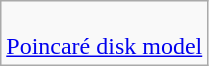<table class=wikitable>
<tr>
<td><br><a href='#'>Poincaré disk model</a><br></td>
</tr>
</table>
